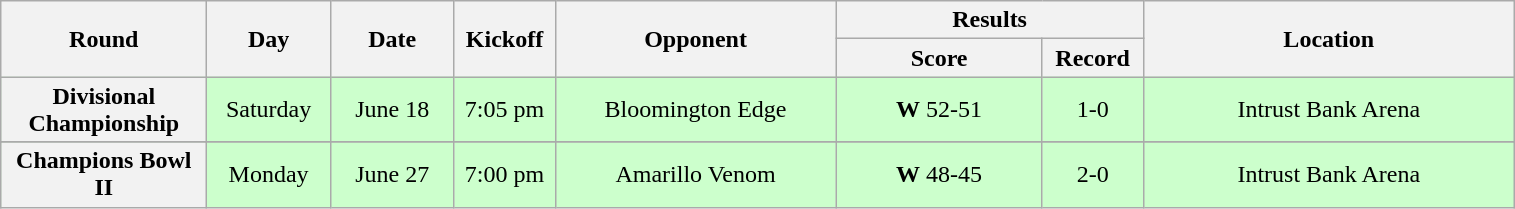<table class="wikitable">
<tr>
<th rowspan="2" width="130">Round</th>
<th rowspan="2" width="75">Day</th>
<th rowspan="2" width="75">Date</th>
<th rowspan="2" width="60">Kickoff</th>
<th rowspan="2" width="180">Opponent</th>
<th colspan="2" width="180">Results</th>
<th rowspan="2" width="240">Location</th>
</tr>
<tr>
<th width="130">Score</th>
<th width="60">Record</th>
</tr>
<tr align="center" bgcolor="CCFFCC">
<th>Divisional Championship</th>
<td>Saturday</td>
<td>June 18</td>
<td>7:05 pm</td>
<td>Bloomington Edge</td>
<td><strong>W</strong> 52-51</td>
<td>1-0</td>
<td>Intrust Bank Arena</td>
</tr>
<tr>
</tr>
<tr align="center" bgcolor="CCFFCC">
<th>Champions Bowl II</th>
<td>Monday</td>
<td>June 27</td>
<td>7:00 pm</td>
<td>Amarillo Venom</td>
<td><strong>W</strong> 48-45</td>
<td>2-0</td>
<td>Intrust Bank Arena</td>
</tr>
</table>
